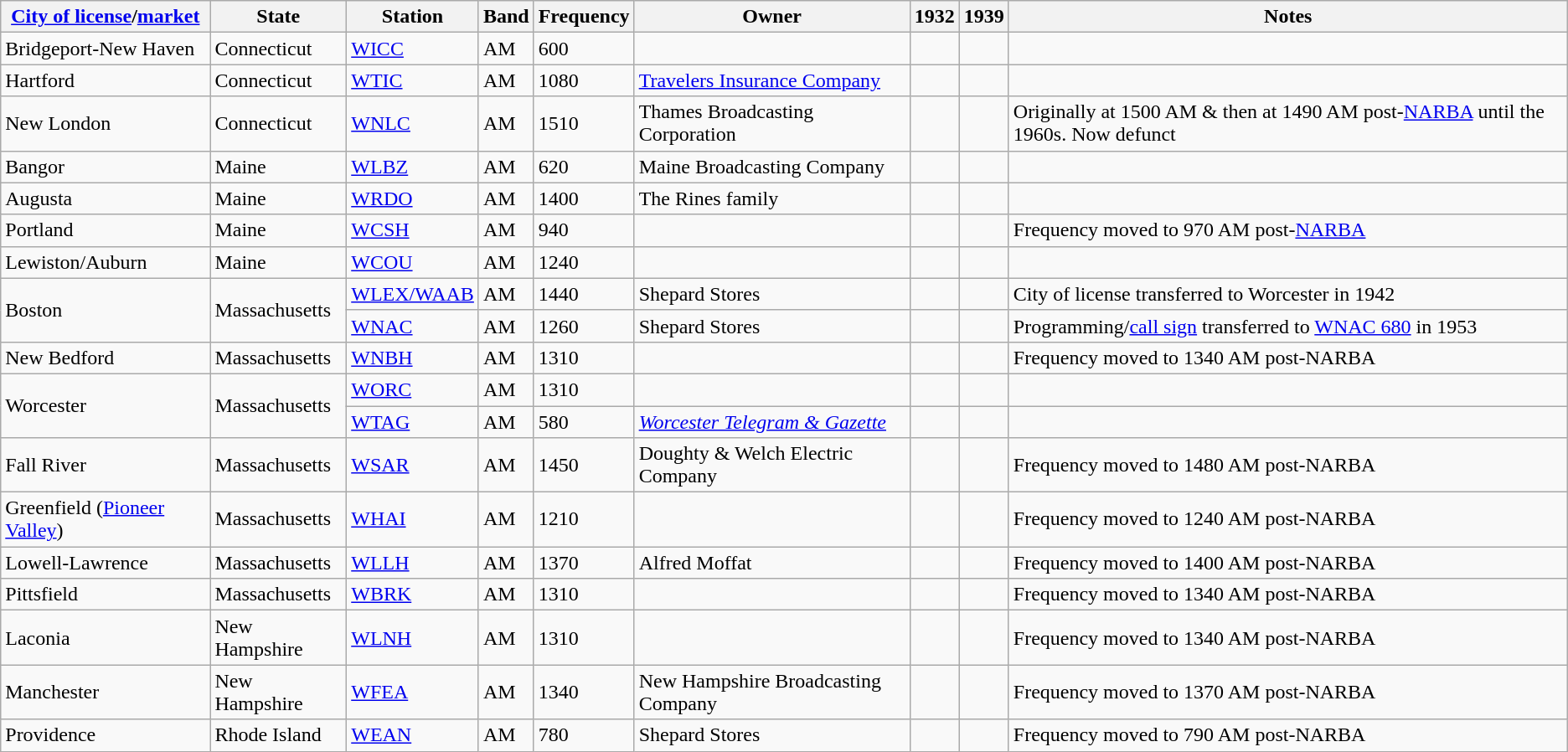<table class="wikitable sortable">
<tr>
<th><a href='#'>City of license</a>/<a href='#'>market</a></th>
<th>State</th>
<th>Station</th>
<th>Band</th>
<th>Frequency</th>
<th>Owner<br></th>
<th>1932</th>
<th>1939</th>
<th>Notes</th>
</tr>
<tr>
<td>Bridgeport-New Haven</td>
<td>Connecticut</td>
<td><a href='#'>WICC</a></td>
<td>AM</td>
<td>600</td>
<td></td>
<td></td>
<td></td>
<td></td>
</tr>
<tr>
<td>Hartford</td>
<td>Connecticut</td>
<td><a href='#'>WTIC</a></td>
<td>AM</td>
<td>1080</td>
<td><a href='#'>Travelers Insurance Company</a></td>
<td></td>
<td></td>
<td></td>
</tr>
<tr>
<td>New London</td>
<td>Connecticut</td>
<td><a href='#'>WNLC</a></td>
<td>AM</td>
<td>1510</td>
<td>Thames Broadcasting Corporation</td>
<td></td>
<td></td>
<td>Originally at 1500 AM & then at 1490 AM post-<a href='#'>NARBA</a> until the 1960s. Now defunct</td>
</tr>
<tr>
<td>Bangor</td>
<td>Maine</td>
<td><a href='#'>WLBZ</a></td>
<td>AM</td>
<td>620</td>
<td>Maine Broadcasting Company</td>
<td></td>
<td></td>
<td></td>
</tr>
<tr>
<td>Augusta</td>
<td>Maine</td>
<td><a href='#'>WRDO</a></td>
<td>AM</td>
<td>1400</td>
<td>The Rines family</td>
<td></td>
<td></td>
<td></td>
</tr>
<tr>
<td>Portland</td>
<td>Maine</td>
<td><a href='#'>WCSH</a></td>
<td>AM</td>
<td>940</td>
<td></td>
<td></td>
<td></td>
<td>Frequency moved to 970 AM post-<a href='#'>NARBA</a></td>
</tr>
<tr>
<td>Lewiston/Auburn</td>
<td>Maine</td>
<td><a href='#'>WCOU</a></td>
<td>AM</td>
<td>1240</td>
<td></td>
<td></td>
<td></td>
<td></td>
</tr>
<tr>
<td rowspan=2>Boston</td>
<td rowspan=2>Massachusetts</td>
<td><a href='#'>WLEX/WAAB</a></td>
<td>AM</td>
<td>1440</td>
<td>Shepard Stores</td>
<td></td>
<td></td>
<td>City of license transferred to Worcester in 1942</td>
</tr>
<tr>
<td><a href='#'>WNAC</a></td>
<td>AM</td>
<td>1260</td>
<td>Shepard Stores</td>
<td></td>
<td></td>
<td>Programming/<a href='#'>call sign</a> transferred to <a href='#'>WNAC 680</a> in 1953</td>
</tr>
<tr>
<td>New Bedford</td>
<td>Massachusetts</td>
<td><a href='#'>WNBH</a></td>
<td>AM</td>
<td>1310</td>
<td></td>
<td></td>
<td></td>
<td>Frequency moved to 1340 AM post-NARBA</td>
</tr>
<tr>
<td rowspan=2>Worcester</td>
<td rowspan=2>Massachusetts</td>
<td><a href='#'>WORC</a></td>
<td>AM</td>
<td>1310</td>
<td></td>
<td></td>
<td></td>
<td></td>
</tr>
<tr>
<td><a href='#'>WTAG</a></td>
<td>AM</td>
<td>580</td>
<td><em><a href='#'>Worcester Telegram & Gazette</a></em></td>
<td></td>
<td></td>
<td></td>
</tr>
<tr>
<td>Fall River</td>
<td>Massachusetts</td>
<td><a href='#'>WSAR</a></td>
<td>AM</td>
<td>1450</td>
<td>Doughty & Welch Electric Company</td>
<td></td>
<td></td>
<td>Frequency moved to 1480 AM post-NARBA</td>
</tr>
<tr>
<td>Greenfield (<a href='#'>Pioneer Valley</a>)</td>
<td>Massachusetts</td>
<td><a href='#'>WHAI</a></td>
<td>AM</td>
<td>1210</td>
<td></td>
<td></td>
<td></td>
<td>Frequency moved to 1240 AM post-NARBA</td>
</tr>
<tr>
<td>Lowell-Lawrence</td>
<td>Massachusetts</td>
<td><a href='#'>WLLH</a></td>
<td>AM</td>
<td>1370</td>
<td>Alfred Moffat</td>
<td></td>
<td></td>
<td>Frequency moved to 1400 AM post-NARBA</td>
</tr>
<tr>
<td>Pittsfield</td>
<td>Massachusetts</td>
<td><a href='#'>WBRK</a></td>
<td>AM</td>
<td>1310</td>
<td></td>
<td></td>
<td></td>
<td>Frequency moved to 1340 AM post-NARBA</td>
</tr>
<tr>
<td>Laconia</td>
<td>New Hampshire</td>
<td><a href='#'>WLNH</a></td>
<td>AM</td>
<td>1310</td>
<td></td>
<td></td>
<td></td>
<td>Frequency moved to 1340 AM post-NARBA</td>
</tr>
<tr>
<td>Manchester</td>
<td>New Hampshire</td>
<td><a href='#'>WFEA</a></td>
<td>AM</td>
<td>1340</td>
<td>New Hampshire Broadcasting Company</td>
<td></td>
<td></td>
<td>Frequency moved to 1370 AM post-NARBA</td>
</tr>
<tr>
<td>Providence</td>
<td>Rhode Island</td>
<td><a href='#'>WEAN</a></td>
<td>AM</td>
<td>780</td>
<td>Shepard Stores</td>
<td></td>
<td></td>
<td>Frequency moved to 790 AM post-NARBA</td>
</tr>
</table>
